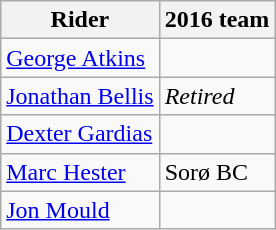<table class="wikitable">
<tr>
<th>Rider</th>
<th>2016 team</th>
</tr>
<tr>
<td><a href='#'>George Atkins</a></td>
<td></td>
</tr>
<tr>
<td><a href='#'>Jonathan Bellis</a></td>
<td><em>Retired</em></td>
</tr>
<tr>
<td><a href='#'>Dexter Gardias</a></td>
<td></td>
</tr>
<tr>
<td><a href='#'>Marc Hester</a></td>
<td>Sorø BC</td>
</tr>
<tr>
<td><a href='#'>Jon Mould</a></td>
<td></td>
</tr>
</table>
